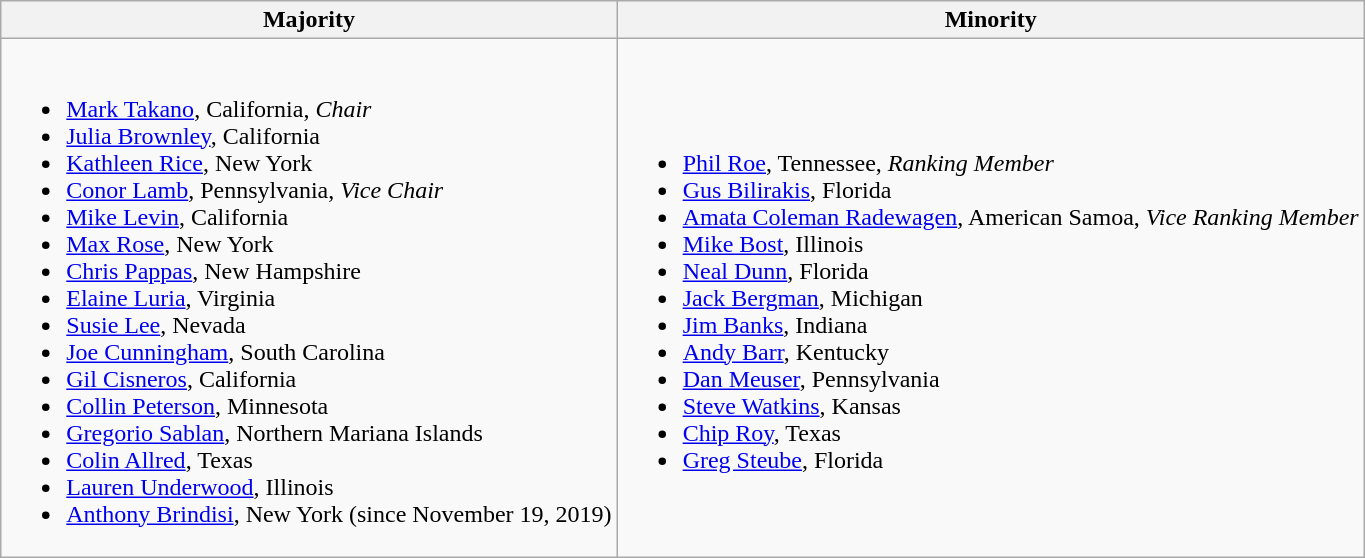<table class=wikitable>
<tr>
<th>Majority</th>
<th>Minority</th>
</tr>
<tr>
<td><br><ul><li><a href='#'>Mark Takano</a>, California, <em>Chair</em></li><li><a href='#'>Julia Brownley</a>, California</li><li><a href='#'>Kathleen Rice</a>, New York</li><li><a href='#'>Conor Lamb</a>, Pennsylvania, <em>Vice Chair</em></li><li><a href='#'>Mike Levin</a>, California</li><li><a href='#'>Max Rose</a>, New York</li><li><a href='#'>Chris Pappas</a>, New Hampshire</li><li><a href='#'>Elaine Luria</a>, Virginia</li><li><a href='#'>Susie Lee</a>, Nevada</li><li><a href='#'>Joe Cunningham</a>, South Carolina</li><li><a href='#'>Gil Cisneros</a>, California</li><li><a href='#'>Collin Peterson</a>, Minnesota</li><li><span><a href='#'>Gregorio Sablan</a>, Northern Mariana Islands</span></li><li><a href='#'>Colin Allred</a>, Texas</li><li><a href='#'>Lauren Underwood</a>, Illinois</li><li><a href='#'>Anthony Brindisi</a>, New York (since November 19, 2019)</li></ul></td>
<td><br><ul><li><a href='#'>Phil Roe</a>, Tennessee, <em>Ranking Member</em></li><li><a href='#'>Gus Bilirakis</a>, Florida</li><li><a href='#'>Amata Coleman Radewagen</a>, American Samoa, <em>Vice Ranking Member</em></li><li><a href='#'>Mike Bost</a>, Illinois</li><li><a href='#'>Neal Dunn</a>, Florida</li><li><a href='#'>Jack Bergman</a>, Michigan</li><li><a href='#'>Jim Banks</a>, Indiana</li><li><a href='#'>Andy Barr</a>, Kentucky</li><li><a href='#'>Dan Meuser</a>, Pennsylvania</li><li><a href='#'>Steve Watkins</a>, Kansas</li><li><a href='#'>Chip Roy</a>, Texas</li><li><a href='#'>Greg Steube</a>, Florida</li></ul></td>
</tr>
</table>
